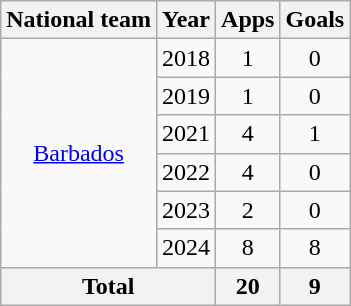<table class="wikitable" style="text-align:center">
<tr>
<th>National team</th>
<th>Year</th>
<th>Apps</th>
<th>Goals</th>
</tr>
<tr>
<td rowspan="6"><a href='#'>Barbados</a></td>
<td>2018</td>
<td>1</td>
<td>0</td>
</tr>
<tr>
<td>2019</td>
<td>1</td>
<td>0</td>
</tr>
<tr>
<td>2021</td>
<td>4</td>
<td>1</td>
</tr>
<tr>
<td>2022</td>
<td>4</td>
<td>0</td>
</tr>
<tr>
<td>2023</td>
<td>2</td>
<td>0</td>
</tr>
<tr>
<td>2024</td>
<td>8</td>
<td>8</td>
</tr>
<tr>
<th colspan=2>Total</th>
<th>20</th>
<th>9</th>
</tr>
</table>
